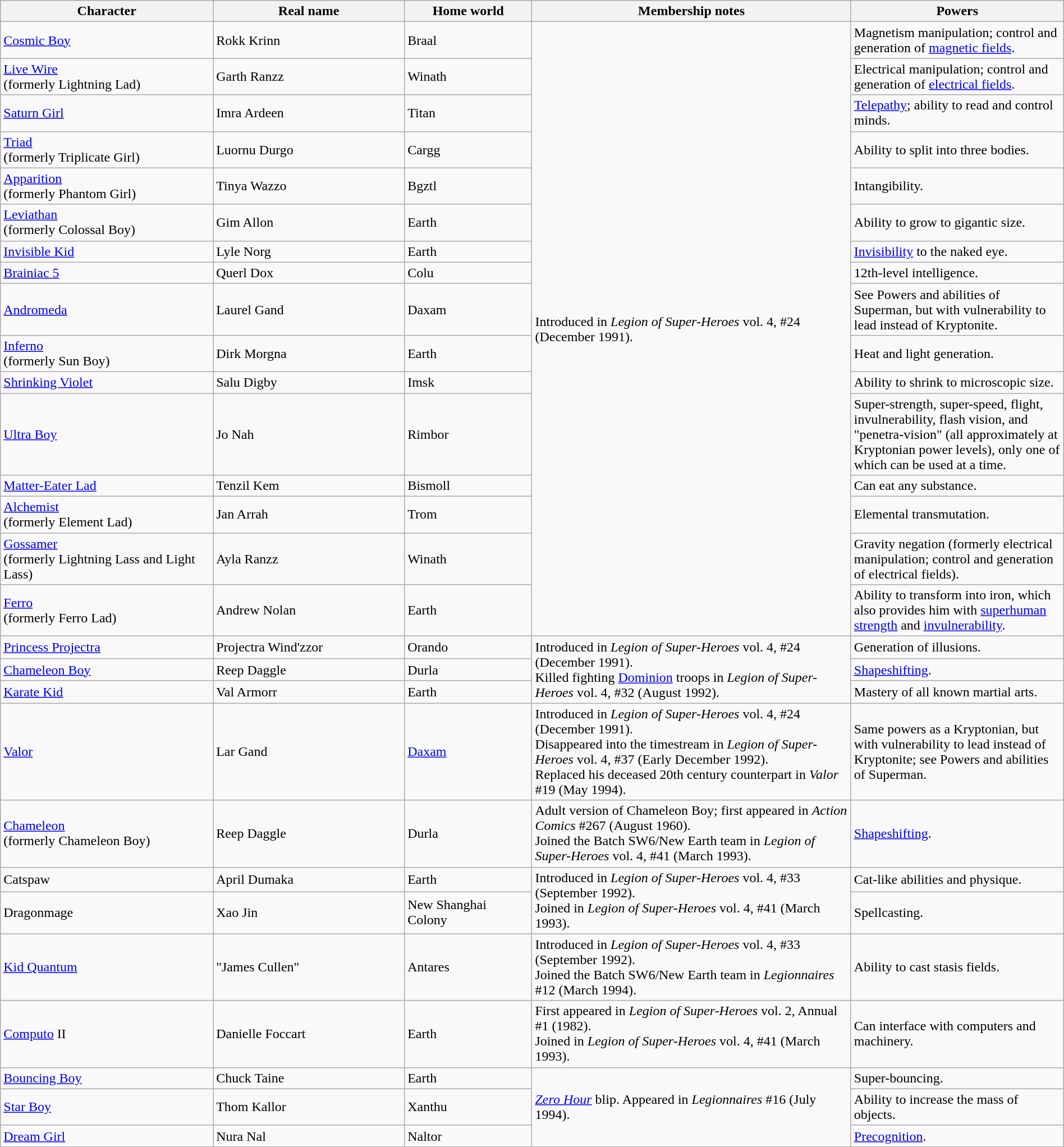<table class="wikitable" width=100%>
<tr>
<th width=20%>Character</th>
<th width=18%>Real name</th>
<th width=12%>Home world</th>
<th width=30%>Membership notes</th>
<th width=20%>Powers</th>
</tr>
<tr>
<td><a href='#'>Cosmic Boy</a></td>
<td>Rokk Krinn</td>
<td>Braal</td>
<td rowspan=16>Introduced in <em>Legion of Super-Heroes</em> vol. 4, #24 (December 1991).</td>
<td>Magnetism manipulation; control and generation of <a href='#'>magnetic fields</a>.</td>
</tr>
<tr>
<td><a href='#'>Live Wire</a><br>(formerly Lightning Lad)</td>
<td>Garth Ranzz</td>
<td>Winath</td>
<td>Electrical manipulation; control and generation of <a href='#'>electrical fields</a>.</td>
</tr>
<tr>
<td><a href='#'>Saturn Girl</a></td>
<td>Imra Ardeen</td>
<td>Titan</td>
<td><a href='#'>Telepathy</a>; ability to read and control minds.</td>
</tr>
<tr>
<td><a href='#'>Triad</a><br>(formerly Triplicate Girl)</td>
<td>Luornu Durgo</td>
<td>Cargg</td>
<td>Ability to split into three bodies.</td>
</tr>
<tr>
<td><a href='#'>Apparition</a><br>(formerly Phantom Girl)</td>
<td>Tinya Wazzo</td>
<td>Bgztl</td>
<td>Intangibility.</td>
</tr>
<tr>
<td><a href='#'>Leviathan</a><br>(formerly Colossal Boy)</td>
<td>Gim Allon</td>
<td>Earth</td>
<td>Ability to grow to gigantic size.</td>
</tr>
<tr>
<td><a href='#'>Invisible Kid</a></td>
<td>Lyle Norg</td>
<td>Earth</td>
<td><a href='#'>Invisibility</a> to the naked eye.</td>
</tr>
<tr>
<td><a href='#'>Brainiac 5</a></td>
<td>Querl Dox</td>
<td>Colu</td>
<td>12th-level intelligence.</td>
</tr>
<tr>
<td><a href='#'>Andromeda</a></td>
<td>Laurel Gand</td>
<td>Daxam</td>
<td>See Powers and abilities of Superman, but with vulnerability to lead instead of Kryptonite.</td>
</tr>
<tr>
<td><a href='#'>Inferno</a><br>(formerly Sun Boy)</td>
<td>Dirk Morgna</td>
<td>Earth</td>
<td>Heat and light generation.</td>
</tr>
<tr>
<td><a href='#'>Shrinking Violet</a></td>
<td>Salu Digby</td>
<td>Imsk</td>
<td>Ability to shrink to microscopic size.</td>
</tr>
<tr>
<td><a href='#'>Ultra Boy</a></td>
<td>Jo Nah</td>
<td>Rimbor</td>
<td>Super-strength, super-speed, flight, invulnerability, flash vision, and "penetra-vision" (all approximately at Kryptonian power levels), only one of which can be used at a time.</td>
</tr>
<tr>
<td><a href='#'>Matter-Eater Lad</a></td>
<td>Tenzil Kem</td>
<td>Bismoll</td>
<td>Can eat any substance.</td>
</tr>
<tr>
<td><a href='#'>Alchemist</a><br>(formerly Element Lad)</td>
<td>Jan Arrah</td>
<td>Trom</td>
<td>Elemental transmutation.</td>
</tr>
<tr>
<td><a href='#'>Gossamer</a><br>(formerly Lightning Lass and Light Lass)</td>
<td>Ayla Ranzz</td>
<td>Winath</td>
<td>Gravity negation (formerly electrical manipulation; control and generation of electrical fields).</td>
</tr>
<tr>
<td><a href='#'>Ferro</a><br>(formerly Ferro Lad)</td>
<td>Andrew Nolan</td>
<td>Earth</td>
<td>Ability to transform into iron, which also provides him with <a href='#'>superhuman strength</a> and <a href='#'>invulnerability</a>.</td>
</tr>
<tr>
<td><a href='#'>Princess Projectra</a></td>
<td>Projectra Wind'zzor</td>
<td>Orando</td>
<td rowspan=3>Introduced in <em>Legion of Super-Heroes</em> vol. 4, #24 (December 1991).<br>Killed fighting <a href='#'>Dominion</a> troops in <em>Legion of Super-Heroes</em> vol. 4, #32 (August 1992).</td>
<td>Generation of illusions.</td>
</tr>
<tr>
<td><a href='#'>Chameleon Boy</a></td>
<td>Reep Daggle</td>
<td>Durla</td>
<td><a href='#'>Shapeshifting</a>.</td>
</tr>
<tr>
<td><a href='#'>Karate Kid</a></td>
<td>Val Armorr</td>
<td>Earth</td>
<td>Mastery of all known martial arts.</td>
</tr>
<tr>
<td><a href='#'>Valor</a></td>
<td>Lar Gand</td>
<td><a href='#'>Daxam</a></td>
<td>Introduced in <em>Legion of Super-Heroes</em> vol. 4, #24 (December 1991).<br>Disappeared into the timestream in <em>Legion of Super-Heroes</em> vol. 4, #37 (Early December 1992).<br>Replaced his deceased 20th century counterpart in <em>Valor</em> #19 (May 1994).</td>
<td>Same powers as a Kryptonian, but with vulnerability to lead instead of Kryptonite; see Powers and abilities of Superman.</td>
</tr>
<tr>
<td><a href='#'>Chameleon</a><br>(formerly Chameleon Boy)</td>
<td>Reep Daggle</td>
<td>Durla</td>
<td>Adult version of Chameleon Boy; first appeared in <em>Action Comics</em> #267 (August 1960).<br>Joined the Batch SW6/New Earth team in <em>Legion of Super-Heroes</em> vol. 4, #41 (March 1993).</td>
<td><a href='#'>Shapeshifting</a>.</td>
</tr>
<tr>
<td>Catspaw</td>
<td>April Dumaka</td>
<td>Earth</td>
<td rowspan=2>Introduced in <em>Legion of Super-Heroes</em> vol. 4, #33 (September 1992).<br>Joined in <em>Legion of Super-Heroes</em> vol. 4, #41 (March 1993).</td>
<td>Cat-like abilities and physique.</td>
</tr>
<tr>
<td>Dragonmage</td>
<td>Xao Jin</td>
<td>New Shanghai Colony</td>
<td>Spellcasting.</td>
</tr>
<tr>
<td><a href='#'>Kid Quantum</a></td>
<td>"James Cullen"</td>
<td>Antares</td>
<td>Introduced in <em>Legion of Super-Heroes</em> vol. 4, #33 (September 1992).<br>Joined the Batch SW6/New Earth team in <em>Legionnaires</em> #12 (March 1994).</td>
<td>Ability to cast stasis fields.</td>
</tr>
<tr>
<td><a href='#'>Computo</a> II</td>
<td>Danielle Foccart</td>
<td>Earth</td>
<td>First appeared in <em>Legion of Super-Heroes</em> vol. 2, Annual #1 (1982).<br>Joined in <em>Legion of Super-Heroes</em> vol. 4, #41 (March 1993).</td>
<td>Can interface with computers and machinery.</td>
</tr>
<tr>
<td><a href='#'>Bouncing Boy</a></td>
<td>Chuck Taine</td>
<td>Earth</td>
<td rowspan=3><em><a href='#'>Zero Hour</a></em> blip. Appeared in <em>Legionnaires</em> #16 (July 1994).</td>
<td>Super-bouncing.</td>
</tr>
<tr>
<td><a href='#'>Star Boy</a></td>
<td>Thom Kallor</td>
<td>Xanthu</td>
<td>Ability to increase the mass of objects.</td>
</tr>
<tr>
<td><a href='#'>Dream Girl</a></td>
<td>Nura Nal</td>
<td>Naltor</td>
<td><a href='#'>Precognition</a>.</td>
</tr>
</table>
